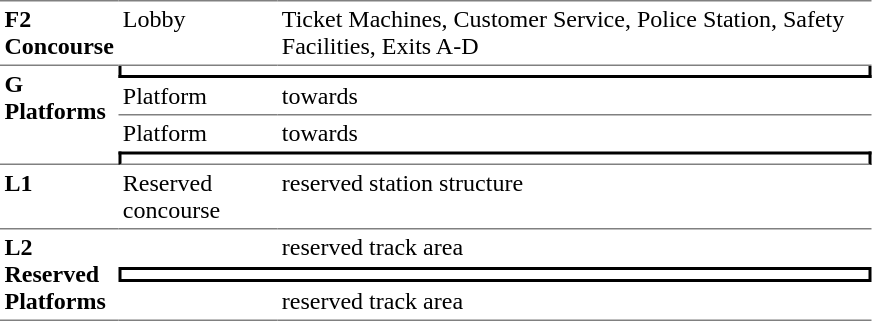<table border=0 cellspacing=0 cellpadding=3>
<tr>
<td style="border-bottom:solid 1px gray; border-top:solid 1px gray;" width=50 valign=top><strong>F2<br>Concourse</strong></td>
<td style="border-bottom:solid 1px gray; border-top:solid 1px gray;" width=100 valign=top>Lobby</td>
<td style="border-bottom:solid 1px gray; border-top:solid 1px gray;" width=390 valign=top>Ticket Machines, Customer Service, Police Station, Safety Facilities, Exits A-D</td>
</tr>
<tr>
<td style="border-bottom:solid 1px gray;" rowspan=4 valign=top><strong>G<br>Platforms</strong></td>
<td style="border-right:solid 2px black;border-left:solid 2px black;border-bottom:solid 2px black;text-align:center;" colspan=2></td>
</tr>
<tr>
<td style="border-bottom:solid 1px gray;" width=100>Platform </td>
<td style="border-bottom:solid 1px gray;" width=390>  towards  </td>
</tr>
<tr>
<td>Platform </td>
<td>  towards   </td>
</tr>
<tr>
<td style="border-bottom:solid 1px gray;border-top:solid 2px black;border-right:solid 2px black;border-left:solid 2px black;text-align:center;" colspan=2></td>
</tr>
<tr>
<td style="border-bottom:solid 1px gray;" valign=top><strong>L1</strong></td>
<td style="border-bottom:solid 1px gray;" valign=top>Reserved concourse</td>
<td style="border-bottom:solid 1px gray;" valign=top> reserved station structure</td>
</tr>
<tr>
<td style="border-bottom:solid 1px gray;" rowspan=3 valign=top><strong>L2<br>Reserved Platforms</strong></td>
<td></td>
<td> reserved track area</td>
</tr>
<tr>
<td style="border-right:solid 2px black;border-left:solid 2px black;border-top:solid 2px black;border-bottom:solid 2px black;text-align:center;" colspan=2></td>
</tr>
<tr>
<td style="border-bottom:solid 1px gray;"></td>
<td style="border-bottom:solid 1px gray;"> reserved track area</td>
</tr>
</table>
